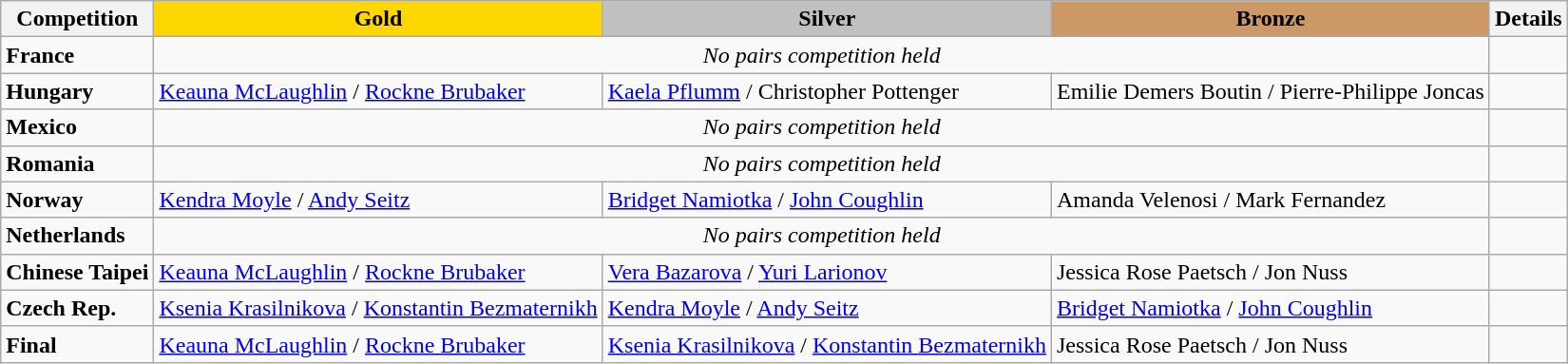<table class="wikitable">
<tr>
<th>Competition</th>
<td align=center bgcolor=gold><strong>Gold</strong></td>
<td align=center bgcolor=silver><strong>Silver</strong></td>
<td align=center bgcolor=cc9966><strong>Bronze</strong></td>
<th>Details</th>
</tr>
<tr>
<td><strong>France</strong></td>
<td colspan=3 align=center><em>No pairs competition held</em></td>
<td></td>
</tr>
<tr>
<td><strong>Hungary</strong></td>
<td> <a href='#'>Keauna McLaughlin</a> / <a href='#'>Rockne Brubaker</a></td>
<td> <a href='#'>Kaela Pflumm</a> / Christopher Pottenger</td>
<td> Emilie Demers Boutin / Pierre-Philippe Joncas</td>
<td></td>
</tr>
<tr>
<td><strong>Mexico</strong></td>
<td colspan=3 align=center><em>No pairs competition held</em></td>
<td></td>
</tr>
<tr>
<td><strong>Romania</strong></td>
<td colspan=3 align=center><em>No pairs competition held</em></td>
<td></td>
</tr>
<tr>
<td><strong>Norway</strong></td>
<td> <a href='#'>Kendra Moyle</a> / <a href='#'>Andy Seitz</a></td>
<td> <a href='#'>Bridget Namiotka</a> / <a href='#'>John Coughlin</a></td>
<td> Amanda Velenosi / Mark Fernandez</td>
<td></td>
</tr>
<tr>
<td><strong>Netherlands</strong></td>
<td colspan=3 align=center><em>No pairs competition held</em></td>
<td></td>
</tr>
<tr>
<td><strong>Chinese Taipei</strong></td>
<td> <a href='#'>Keauna McLaughlin</a> / <a href='#'>Rockne Brubaker</a></td>
<td> <a href='#'>Vera Bazarova</a> / <a href='#'>Yuri Larionov</a></td>
<td> Jessica Rose Paetsch / Jon Nuss</td>
<td></td>
</tr>
<tr>
<td><strong>Czech Rep.</strong></td>
<td> <a href='#'>Ksenia Krasilnikova</a> / <a href='#'>Konstantin Bezmaternikh</a></td>
<td> <a href='#'>Kendra Moyle</a> / <a href='#'>Andy Seitz</a></td>
<td> <a href='#'>Bridget Namiotka</a> / <a href='#'>John Coughlin</a></td>
<td></td>
</tr>
<tr>
<td><strong>Final</strong></td>
<td> <a href='#'>Keauna McLaughlin</a> / <a href='#'>Rockne Brubaker</a></td>
<td> <a href='#'>Ksenia Krasilnikova</a> / <a href='#'>Konstantin Bezmaternikh</a></td>
<td> Jessica Rose Paetsch / Jon Nuss</td>
<td></td>
</tr>
</table>
